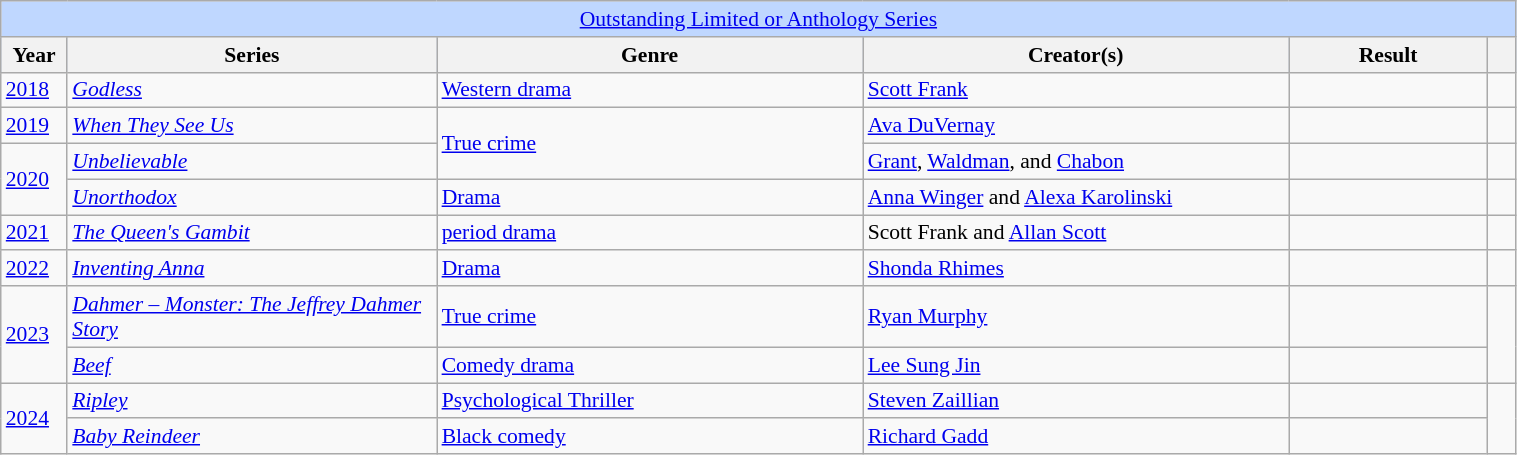<table class="wikitable plainrowheaders" style="font-size: 90%" width=80%>
<tr ---- bgcolor="#bfd7ff">
<td colspan=6 align=center><a href='#'>Outstanding Limited or Anthology Series</a></td>
</tr>
<tr ---- bgcolor="#bfd7ff">
<th scope="col" style="width:1%;">Year</th>
<th scope="col" style="width:13%;">Series</th>
<th scope="col" style="width:15%;">Genre</th>
<th scope="col" style="width:15%;">Creator(s)</th>
<th scope="col" style="width:7%;">Result</th>
<th scope="col" style="width:1%;"></th>
</tr>
<tr>
<td><a href='#'>2018</a></td>
<td><em><a href='#'>Godless</a></em></td>
<td><a href='#'>Western drama</a></td>
<td><a href='#'>Scott Frank</a></td>
<td></td>
<td></td>
</tr>
<tr>
<td><a href='#'>2019</a></td>
<td><em><a href='#'>When They See Us</a></em></td>
<td rowspan="2"><a href='#'>True crime</a></td>
<td><a href='#'>Ava DuVernay</a></td>
<td></td>
<td></td>
</tr>
<tr>
<td rowspan="2"><a href='#'>2020</a></td>
<td><em><a href='#'>Unbelievable</a></em></td>
<td><a href='#'>Grant</a>, <a href='#'>Waldman</a>, and <a href='#'>Chabon</a></td>
<td></td>
<td></td>
</tr>
<tr>
<td><em><a href='#'>Unorthodox</a></em></td>
<td><a href='#'>Drama</a></td>
<td><a href='#'>Anna Winger</a> and <a href='#'>Alexa Karolinski</a></td>
<td></td>
<td></td>
</tr>
<tr>
<td><a href='#'>2021</a></td>
<td><em><a href='#'>The Queen's Gambit</a></em></td>
<td><a href='#'>period drama</a></td>
<td>Scott Frank and <a href='#'>Allan Scott</a></td>
<td></td>
<td></td>
</tr>
<tr>
<td><a href='#'>2022</a></td>
<td><em><a href='#'>Inventing Anna</a></em></td>
<td><a href='#'>Drama</a></td>
<td><a href='#'>Shonda Rhimes</a></td>
<td></td>
<td></td>
</tr>
<tr>
<td rowspan="2"><a href='#'>2023</a></td>
<td><em><a href='#'>Dahmer – Monster: The Jeffrey Dahmer Story</a></em></td>
<td><a href='#'>True crime</a></td>
<td><a href='#'>Ryan Murphy</a></td>
<td></td>
<td rowspan="2"></td>
</tr>
<tr>
<td><em><a href='#'>Beef</a></em></td>
<td><a href='#'>Comedy drama</a></td>
<td><a href='#'>Lee Sung Jin</a></td>
<td></td>
</tr>
<tr>
<td rowspan="2"><a href='#'>2024</a></td>
<td><em><a href='#'>Ripley</a></em></td>
<td><a href='#'>Psychological Thriller</a></td>
<td><a href='#'>Steven Zaillian</a></td>
<td></td>
<td rowspan="2"></td>
</tr>
<tr>
<td><em><a href='#'>Baby Reindeer</a></em></td>
<td><a href='#'>Black comedy</a></td>
<td><a href='#'>Richard Gadd</a></td>
<td></td>
</tr>
</table>
